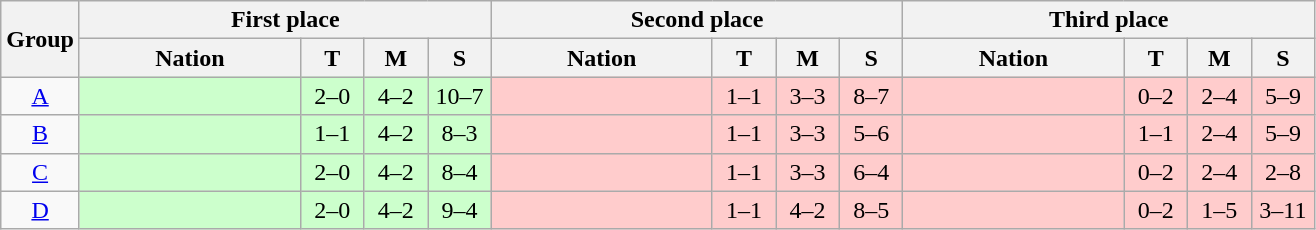<table class="wikitable nowrap" style=text-align:center>
<tr>
<th rowspan=2>Group</th>
<th colspan=4>First place</th>
<th colspan=4>Second place</th>
<th colspan=4>Third place</th>
</tr>
<tr>
<th width=140>Nation</th>
<th width=35>T</th>
<th width=35>M</th>
<th width=35>S</th>
<th width=140>Nation</th>
<th width=35>T</th>
<th width=35>M</th>
<th width=35>S</th>
<th width=140>Nation</th>
<th width=35>T</th>
<th width=35>M</th>
<th width=35>S</th>
</tr>
<tr>
<td><a href='#'>A</a></td>
<td style=text-align:left;background:#CCFFCC></td>
<td style=background:#CCFFCC>2–0</td>
<td style=background:#CCFFCC>4–2</td>
<td style=background:#CCFFCC>10–7</td>
<td style=text-align:left;background:#FFCCCC></td>
<td style=background:#FFCCCC>1–1</td>
<td style=background:#FFCCCC>3–3</td>
<td style=background:#FFCCCC>8–7</td>
<td style=text-align:left;background:#FFCCCC></td>
<td style=background:#FFCCCC>0–2</td>
<td style=background:#FFCCCC>2–4</td>
<td style=background:#FFCCCC>5–9</td>
</tr>
<tr>
<td><a href='#'>B</a></td>
<td style=text-align:left;background:#CCFFCC></td>
<td style=background:#CCFFCC>1–1</td>
<td style=background:#CCFFCC>4–2</td>
<td style=background:#CCFFCC>8–3</td>
<td style=text-align:left;background:#FFCCCC></td>
<td style=background:#FFCCCC>1–1</td>
<td style=background:#FFCCCC>3–3</td>
<td style=background:#FFCCCC>5–6</td>
<td style=text-align:left;background:#FFCCCC></td>
<td style=background:#FFCCCC>1–1</td>
<td style=background:#FFCCCC>2–4</td>
<td style=background:#FFCCCC>5–9</td>
</tr>
<tr>
<td><a href='#'>C</a></td>
<td style=text-align:left;background:#CCFFCC></td>
<td style=background:#CCFFCC>2–0</td>
<td style=background:#CCFFCC>4–2</td>
<td style=background:#CCFFCC>8–4</td>
<td style=text-align:left;background:#FFCCCC></td>
<td style=background:#FFCCCC>1–1</td>
<td style=background:#FFCCCC>3–3</td>
<td style=background:#FFCCCC>6–4</td>
<td style=text-align:left;background:#FFCCCC></td>
<td style=background:#FFCCCC>0–2</td>
<td style=background:#FFCCCC>2–4</td>
<td style=background:#FFCCCC>2–8</td>
</tr>
<tr>
<td><a href='#'>D</a></td>
<td style=text-align:left;background:#CCFFCC></td>
<td style=background:#CCFFCC>2–0</td>
<td style=background:#CCFFCC>4–2</td>
<td style=background:#CCFFCC>9–4</td>
<td style=text-align:left;background:#FFCCCC></td>
<td style=background:#FFCCCC>1–1</td>
<td style=background:#FFCCCC>4–2</td>
<td style=background:#FFCCCC>8–5</td>
<td style=text-align:left;background:#FFCCCC></td>
<td style=background:#FFCCCC>0–2</td>
<td style=background:#FFCCCC>1–5</td>
<td style=background:#FFCCCC>3–11</td>
</tr>
</table>
